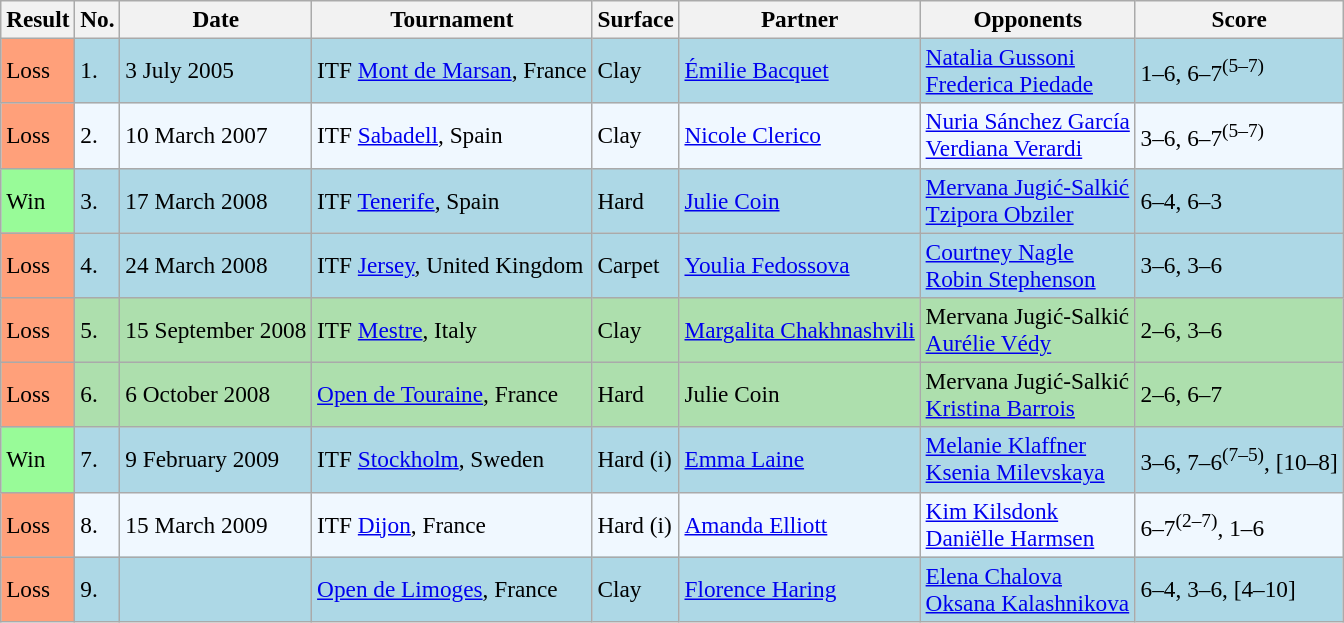<table class="sortable wikitable" style="font-size:97%;">
<tr>
<th>Result</th>
<th class=unsortable>No.</th>
<th>Date</th>
<th>Tournament</th>
<th>Surface</th>
<th>Partner</th>
<th>Opponents</th>
<th class=unsortable>Score</th>
</tr>
<tr style="background:lightblue;">
<td bgcolor="FFA07A">Loss</td>
<td>1.</td>
<td>3 July 2005</td>
<td>ITF <a href='#'>Mont de Marsan</a>, France</td>
<td>Clay</td>
<td> <a href='#'>Émilie Bacquet</a></td>
<td> <a href='#'>Natalia Gussoni</a> <br>  <a href='#'>Frederica Piedade</a></td>
<td>1–6, 6–7<sup>(5–7)</sup></td>
</tr>
<tr style="background:#f0f8ff;">
<td bgcolor="FFA07A">Loss</td>
<td>2.</td>
<td>10 March 2007</td>
<td>ITF <a href='#'>Sabadell</a>, Spain</td>
<td>Clay</td>
<td> <a href='#'>Nicole Clerico</a></td>
<td> <a href='#'>Nuria Sánchez García</a> <br>  <a href='#'>Verdiana Verardi</a></td>
<td>3–6, 6–7<sup>(5–7)</sup></td>
</tr>
<tr style="background:lightblue;">
<td style="background:#98fb98;">Win</td>
<td>3.</td>
<td>17 March 2008</td>
<td>ITF <a href='#'>Tenerife</a>, Spain</td>
<td>Hard</td>
<td> <a href='#'>Julie Coin</a></td>
<td> <a href='#'>Mervana Jugić-Salkić</a> <br>  <a href='#'>Tzipora Obziler</a></td>
<td>6–4, 6–3</td>
</tr>
<tr style="background:lightblue;">
<td bgcolor="FFA07A">Loss</td>
<td>4.</td>
<td>24 March 2008</td>
<td>ITF <a href='#'>Jersey</a>, United Kingdom</td>
<td>Carpet</td>
<td> <a href='#'>Youlia Fedossova</a></td>
<td> <a href='#'>Courtney Nagle</a> <br>  <a href='#'>Robin Stephenson</a></td>
<td>3–6, 3–6</td>
</tr>
<tr style="background:#addfad;">
<td bgcolor="FFA07A">Loss</td>
<td>5.</td>
<td>15 September 2008</td>
<td>ITF <a href='#'>Mestre</a>, Italy</td>
<td>Clay</td>
<td> <a href='#'>Margalita Chakhnashvili</a></td>
<td> Mervana Jugić-Salkić <br>  <a href='#'>Aurélie Védy</a></td>
<td>2–6, 3–6</td>
</tr>
<tr style="background:#addfad;">
<td bgcolor="FFA07A">Loss</td>
<td>6.</td>
<td>6 October 2008</td>
<td><a href='#'>Open de Touraine</a>, France</td>
<td>Hard</td>
<td> Julie Coin</td>
<td> Mervana Jugić-Salkić <br>  <a href='#'>Kristina Barrois</a></td>
<td>2–6, 6–7</td>
</tr>
<tr style="background:lightblue;">
<td style="background:#98fb98;">Win</td>
<td>7.</td>
<td>9 February 2009</td>
<td>ITF <a href='#'>Stockholm</a>, Sweden</td>
<td>Hard (i)</td>
<td> <a href='#'>Emma Laine</a></td>
<td> <a href='#'>Melanie Klaffner</a> <br>  <a href='#'>Ksenia Milevskaya</a></td>
<td>3–6, 7–6<sup>(7–5)</sup>, [10–8]</td>
</tr>
<tr style="background:#f0f8ff;">
<td bgcolor="FFA07A">Loss</td>
<td>8.</td>
<td>15 March 2009</td>
<td>ITF <a href='#'>Dijon</a>, France</td>
<td>Hard (i)</td>
<td> <a href='#'>Amanda Elliott</a></td>
<td> <a href='#'>Kim Kilsdonk</a> <br>  <a href='#'>Daniëlle Harmsen</a></td>
<td>6–7<sup>(2–7)</sup>, 1–6</td>
</tr>
<tr style="background:lightblue;">
<td bgcolor="FFA07A">Loss</td>
<td>9.</td>
<td></td>
<td><a href='#'>Open de Limoges</a>, France</td>
<td>Clay</td>
<td> <a href='#'>Florence Haring</a></td>
<td> <a href='#'>Elena Chalova</a><br> <a href='#'>Oksana Kalashnikova</a></td>
<td>6–4, 3–6, [4–10]</td>
</tr>
</table>
